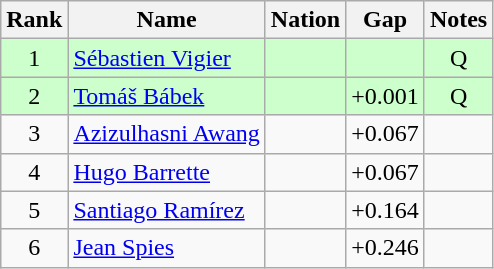<table class="wikitable sortable" style="text-align:center">
<tr>
<th>Rank</th>
<th>Name</th>
<th>Nation</th>
<th>Gap</th>
<th>Notes</th>
</tr>
<tr bgcolor=ccffcc>
<td>1</td>
<td align=left><a href='#'>Sébastien Vigier</a></td>
<td align=left></td>
<td></td>
<td>Q</td>
</tr>
<tr bgcolor=ccffcc>
<td>2</td>
<td align=left><a href='#'>Tomáš Bábek</a></td>
<td align=left></td>
<td>+0.001</td>
<td>Q</td>
</tr>
<tr>
<td>3</td>
<td align=left><a href='#'>Azizulhasni Awang</a></td>
<td align=left></td>
<td>+0.067</td>
<td></td>
</tr>
<tr>
<td>4</td>
<td align=left><a href='#'>Hugo Barrette</a></td>
<td align=left></td>
<td>+0.067</td>
<td></td>
</tr>
<tr>
<td>5</td>
<td align=left><a href='#'>Santiago Ramírez</a></td>
<td align=left></td>
<td>+0.164</td>
<td></td>
</tr>
<tr>
<td>6</td>
<td align=left><a href='#'>Jean Spies</a></td>
<td align=left></td>
<td>+0.246</td>
<td></td>
</tr>
</table>
